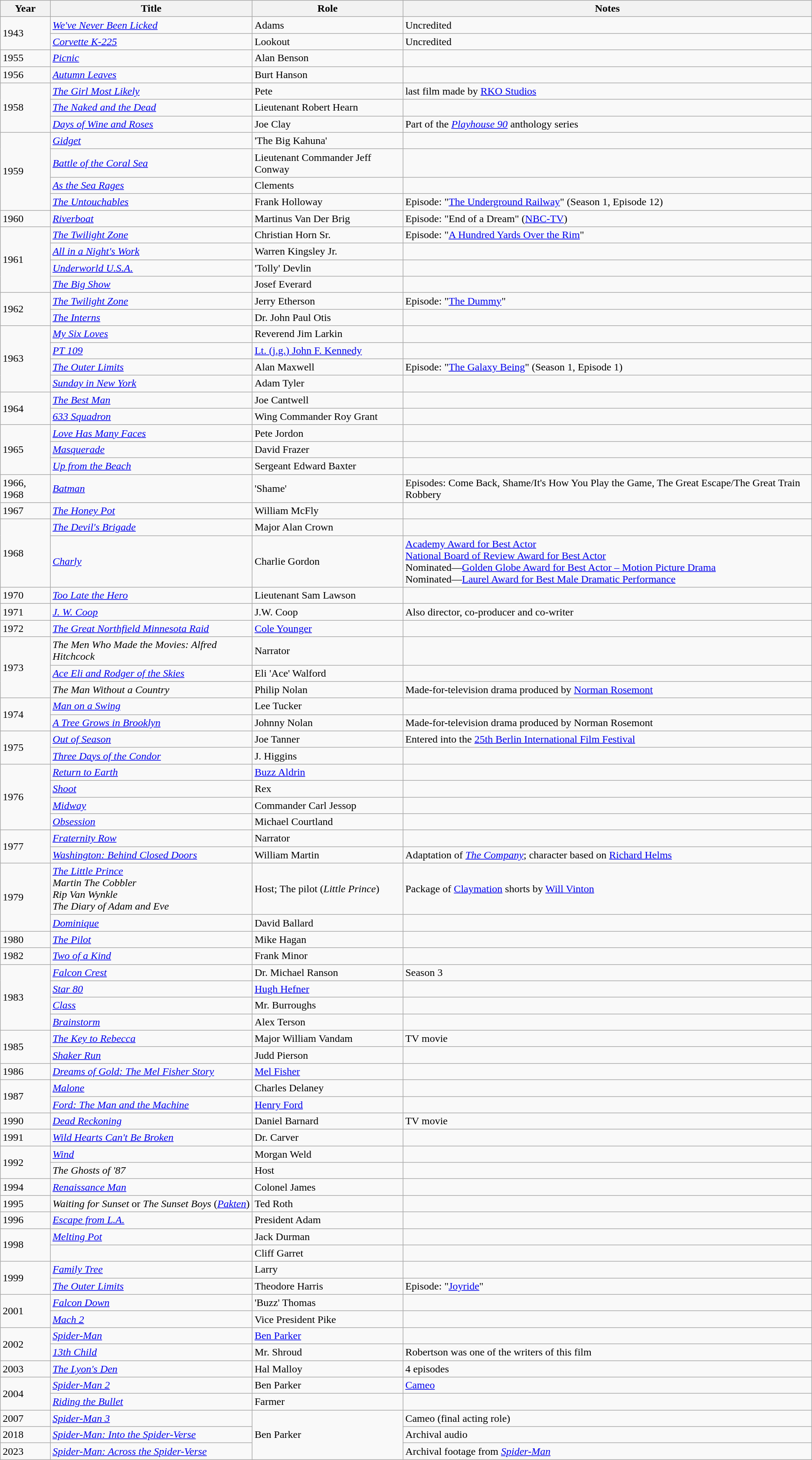<table class=wikitable>
<tr>
<th>Year</th>
<th>Title</th>
<th>Role</th>
<th>Notes</th>
</tr>
<tr>
<td rowspan=2>1943</td>
<td><em><a href='#'>We've Never Been Licked</a></em></td>
<td>Adams</td>
<td>Uncredited</td>
</tr>
<tr>
<td><em><a href='#'>Corvette K-225</a></em></td>
<td>Lookout</td>
<td>Uncredited</td>
</tr>
<tr>
<td>1955</td>
<td><em><a href='#'>Picnic</a></em></td>
<td>Alan Benson</td>
<td></td>
</tr>
<tr>
<td>1956</td>
<td><em><a href='#'>Autumn Leaves</a></em></td>
<td>Burt Hanson</td>
<td></td>
</tr>
<tr>
<td rowspan=3>1958</td>
<td><em><a href='#'>The Girl Most Likely</a></em></td>
<td>Pete</td>
<td>last film made by <a href='#'>RKO Studios</a></td>
</tr>
<tr>
<td><em><a href='#'>The Naked and the Dead</a></em></td>
<td>Lieutenant Robert Hearn</td>
<td></td>
</tr>
<tr>
<td><em><a href='#'>Days of Wine and Roses</a></em></td>
<td>Joe Clay</td>
<td>Part of the <em><a href='#'>Playhouse 90</a></em> anthology series</td>
</tr>
<tr>
<td rowspan=4>1959</td>
<td><em><a href='#'>Gidget</a></em></td>
<td>'The Big Kahuna'</td>
<td></td>
</tr>
<tr>
<td><em><a href='#'>Battle of the Coral Sea</a></em></td>
<td>Lieutenant Commander Jeff Conway</td>
<td></td>
</tr>
<tr>
<td><em><a href='#'>As the Sea Rages</a></em></td>
<td>Clements</td>
<td></td>
</tr>
<tr>
<td><em><a href='#'>The Untouchables</a></em></td>
<td>Frank Holloway</td>
<td>Episode: "<a href='#'>The Underground Railway</a>" (Season 1, Episode 12)</td>
</tr>
<tr>
<td>1960</td>
<td><em><a href='#'>Riverboat</a></em></td>
<td>Martinus Van Der Brig</td>
<td>Episode: "End of a Dream" (<a href='#'>NBC-TV</a>)</td>
</tr>
<tr>
<td rowspan=4>1961</td>
<td><em><a href='#'>The Twilight Zone</a></em></td>
<td>Christian Horn Sr.</td>
<td>Episode: "<a href='#'>A Hundred Yards Over the Rim</a>"</td>
</tr>
<tr>
<td><em><a href='#'>All in a Night's Work</a></em></td>
<td>Warren Kingsley Jr.</td>
<td></td>
</tr>
<tr>
<td><em><a href='#'>Underworld U.S.A.</a></em></td>
<td>'Tolly' Devlin</td>
<td></td>
</tr>
<tr>
<td><em><a href='#'>The Big Show</a></em></td>
<td>Josef Everard</td>
<td></td>
</tr>
<tr>
<td rowspan=2>1962</td>
<td><em><a href='#'>The Twilight Zone</a></em></td>
<td>Jerry Etherson</td>
<td>Episode: "<a href='#'>The Dummy</a>"</td>
</tr>
<tr>
<td><em><a href='#'>The Interns</a></em></td>
<td>Dr. John Paul Otis</td>
<td></td>
</tr>
<tr>
<td rowspan=4>1963</td>
<td><em><a href='#'>My Six Loves</a></em></td>
<td>Reverend Jim Larkin</td>
<td></td>
</tr>
<tr>
<td><em><a href='#'>PT 109</a></em></td>
<td><a href='#'>Lt. (j.g.) John F. Kennedy</a></td>
<td></td>
</tr>
<tr>
<td><em><a href='#'>The Outer Limits</a></em></td>
<td>Alan Maxwell</td>
<td>Episode: "<a href='#'>The Galaxy Being</a>" (Season 1, Episode 1)</td>
</tr>
<tr>
<td><em><a href='#'>Sunday in New York</a></em></td>
<td>Adam Tyler</td>
<td></td>
</tr>
<tr>
<td rowspan=2>1964</td>
<td><em><a href='#'>The Best Man</a></em></td>
<td>Joe Cantwell</td>
<td></td>
</tr>
<tr>
<td><em><a href='#'>633 Squadron</a></em></td>
<td>Wing Commander Roy Grant</td>
<td></td>
</tr>
<tr>
<td rowspan=3>1965</td>
<td><em><a href='#'>Love Has Many Faces</a></em></td>
<td>Pete Jordon</td>
<td></td>
</tr>
<tr>
<td><em><a href='#'>Masquerade</a></em></td>
<td>David Frazer</td>
<td></td>
</tr>
<tr>
<td><em><a href='#'>Up from the Beach</a></em></td>
<td>Sergeant Edward Baxter</td>
<td></td>
</tr>
<tr>
<td>1966, 1968</td>
<td><em><a href='#'>Batman</a></em></td>
<td>'Shame'</td>
<td>Episodes: Come Back, Shame/It's How You Play the Game, The Great Escape/The Great Train Robbery</td>
</tr>
<tr>
<td>1967</td>
<td><em><a href='#'>The Honey Pot</a></em></td>
<td>William McFly</td>
<td></td>
</tr>
<tr>
<td rowspan=2>1968</td>
<td><em><a href='#'>The Devil's Brigade</a></em></td>
<td>Major Alan Crown</td>
<td></td>
</tr>
<tr>
<td><em><a href='#'>Charly</a></em></td>
<td>Charlie Gordon</td>
<td><a href='#'>Academy Award for Best Actor</a><br><a href='#'>National Board of Review Award for Best Actor</a><br>Nominated—<a href='#'>Golden Globe Award for Best Actor – Motion Picture Drama</a><br>Nominated—<a href='#'>Laurel Award for Best Male Dramatic Performance</a></td>
</tr>
<tr>
<td>1970</td>
<td><em><a href='#'>Too Late the Hero</a></em></td>
<td>Lieutenant Sam Lawson</td>
<td></td>
</tr>
<tr>
<td>1971</td>
<td><em><a href='#'>J. W. Coop</a></em></td>
<td>J.W. Coop</td>
<td>Also director, co-producer and co-writer</td>
</tr>
<tr>
<td>1972</td>
<td><em><a href='#'>The Great Northfield Minnesota Raid</a></em></td>
<td><a href='#'>Cole Younger</a></td>
<td></td>
</tr>
<tr>
<td rowspan="3">1973</td>
<td><em>The Men Who Made the Movies: Alfred Hitchcock</em></td>
<td>Narrator</td>
<td></td>
</tr>
<tr>
<td><em><a href='#'>Ace Eli and Rodger of the Skies</a></em></td>
<td>Eli 'Ace' Walford</td>
<td></td>
</tr>
<tr>
<td><em>The Man Without a Country</em></td>
<td>Philip Nolan</td>
<td>Made-for-television drama produced by <a href='#'>Norman Rosemont</a></td>
</tr>
<tr>
<td rowspan=2>1974</td>
<td><em><a href='#'>Man on a Swing</a></em></td>
<td>Lee Tucker</td>
<td></td>
</tr>
<tr>
<td><em><a href='#'>A Tree Grows in Brooklyn</a></em></td>
<td>Johnny Nolan</td>
<td>Made-for-television drama produced by Norman Rosemont</td>
</tr>
<tr>
<td rowspan=2>1975</td>
<td><em><a href='#'>Out of Season</a></em></td>
<td>Joe Tanner</td>
<td>Entered into the <a href='#'>25th Berlin International Film Festival</a></td>
</tr>
<tr>
<td><em><a href='#'>Three Days of the Condor</a></em></td>
<td>J. Higgins</td>
<td></td>
</tr>
<tr>
<td rowspan=4>1976</td>
<td><em><a href='#'>Return to Earth</a></em></td>
<td><a href='#'>Buzz Aldrin</a></td>
<td></td>
</tr>
<tr>
<td><em><a href='#'>Shoot</a></em></td>
<td>Rex</td>
<td></td>
</tr>
<tr>
<td><em><a href='#'>Midway</a></em></td>
<td>Commander Carl Jessop</td>
<td></td>
</tr>
<tr>
<td><em><a href='#'>Obsession</a></em></td>
<td>Michael Courtland</td>
<td></td>
</tr>
<tr>
<td rowspan=2>1977</td>
<td><em><a href='#'>Fraternity Row</a></em></td>
<td>Narrator</td>
<td></td>
</tr>
<tr>
<td><em><a href='#'>Washington: Behind Closed Doors</a></em></td>
<td>William Martin</td>
<td>Adaptation of <em><a href='#'>The Company</a></em>; character based on <a href='#'>Richard Helms</a></td>
</tr>
<tr>
<td rowspan=2>1979</td>
<td><em><a href='#'>The Little Prince</a></em><br><em>Martin The Cobbler</em><br><em>Rip Van Wynkle</em><br><em>The Diary of Adam and Eve</em></td>
<td>Host; The pilot (<em>Little Prince</em>)</td>
<td>Package of <a href='#'>Claymation</a> shorts by <a href='#'>Will Vinton</a></td>
</tr>
<tr>
<td><em><a href='#'>Dominique</a></em></td>
<td>David Ballard</td>
<td></td>
</tr>
<tr>
<td>1980</td>
<td><em><a href='#'>The Pilot</a></em></td>
<td>Mike Hagan</td>
<td></td>
</tr>
<tr>
<td>1982</td>
<td><em><a href='#'>Two of a Kind</a></em></td>
<td>Frank Minor</td>
<td></td>
</tr>
<tr>
<td rowspan=4>1983</td>
<td><em><a href='#'>Falcon Crest</a></em></td>
<td>Dr. Michael Ranson</td>
<td>Season 3</td>
</tr>
<tr>
<td><em><a href='#'>Star 80</a></em></td>
<td><a href='#'>Hugh Hefner</a></td>
<td></td>
</tr>
<tr>
<td><em><a href='#'>Class</a></em></td>
<td>Mr. Burroughs</td>
<td></td>
</tr>
<tr>
<td><em><a href='#'>Brainstorm</a></em></td>
<td>Alex Terson</td>
<td></td>
</tr>
<tr>
<td rowspan=2>1985</td>
<td><em><a href='#'>The Key to Rebecca</a></em></td>
<td>Major William Vandam</td>
<td>TV movie</td>
</tr>
<tr>
<td><em><a href='#'>Shaker Run</a></em></td>
<td>Judd Pierson</td>
<td></td>
</tr>
<tr>
<td>1986</td>
<td><em><a href='#'>Dreams of Gold: The Mel Fisher Story</a></em></td>
<td><a href='#'>Mel Fisher</a></td>
<td></td>
</tr>
<tr>
<td rowspan=2>1987</td>
<td><em><a href='#'>Malone</a></em></td>
<td>Charles Delaney</td>
<td></td>
</tr>
<tr>
<td><em><a href='#'>Ford: The Man and the Machine</a></em></td>
<td><a href='#'>Henry Ford</a></td>
<td></td>
</tr>
<tr>
<td>1990</td>
<td><em><a href='#'>Dead Reckoning</a></em></td>
<td>Daniel Barnard</td>
<td>TV movie</td>
</tr>
<tr>
<td>1991</td>
<td><em><a href='#'>Wild Hearts Can't Be Broken</a></em></td>
<td>Dr. Carver</td>
<td></td>
</tr>
<tr>
<td rowspan=2>1992</td>
<td><em><a href='#'>Wind</a></em></td>
<td>Morgan Weld</td>
<td></td>
</tr>
<tr>
<td><em>The Ghosts of '87</em></td>
<td>Host</td>
<td></td>
</tr>
<tr>
<td>1994</td>
<td><em><a href='#'>Renaissance Man</a></em></td>
<td>Colonel James</td>
<td></td>
</tr>
<tr>
<td>1995</td>
<td><em>Waiting for Sunset</em> or <em>The Sunset Boys</em> (<em><a href='#'>Pakten</a></em>)</td>
<td>Ted Roth</td>
<td></td>
</tr>
<tr>
<td>1996</td>
<td><em><a href='#'>Escape from L.A.</a></em></td>
<td>President Adam</td>
<td></td>
</tr>
<tr>
<td rowspan=2>1998</td>
<td><em><a href='#'>Melting Pot</a></em></td>
<td>Jack Durman</td>
<td></td>
</tr>
<tr>
<td><em></em></td>
<td>Cliff Garret</td>
<td></td>
</tr>
<tr>
<td rowspan="2">1999</td>
<td><em><a href='#'>Family Tree</a></em></td>
<td>Larry</td>
<td></td>
</tr>
<tr>
<td><em><a href='#'>The Outer Limits</a></em></td>
<td>Theodore Harris</td>
<td>Episode: "<a href='#'>Joyride</a>"</td>
</tr>
<tr>
<td rowspan=2>2001</td>
<td><em><a href='#'>Falcon Down</a></em></td>
<td>'Buzz' Thomas</td>
<td></td>
</tr>
<tr>
<td><em><a href='#'>Mach 2</a></em></td>
<td>Vice President Pike</td>
<td></td>
</tr>
<tr>
<td rowspan=2>2002</td>
<td><em><a href='#'>Spider-Man</a></em></td>
<td><a href='#'>Ben Parker</a></td>
<td></td>
</tr>
<tr>
<td><em><a href='#'>13th Child</a></em></td>
<td>Mr. Shroud</td>
<td>Robertson was one of the writers of this film</td>
</tr>
<tr>
<td>2003</td>
<td><em><a href='#'>The Lyon's Den</a></em></td>
<td>Hal Malloy</td>
<td>4 episodes</td>
</tr>
<tr>
<td rowspan=2>2004</td>
<td><em><a href='#'>Spider-Man 2</a></em></td>
<td>Ben Parker</td>
<td><a href='#'>Cameo</a></td>
</tr>
<tr>
<td><em><a href='#'>Riding the Bullet</a></em></td>
<td>Farmer</td>
<td></td>
</tr>
<tr>
<td>2007</td>
<td><em><a href='#'>Spider-Man 3</a></em></td>
<td rowspan=3>Ben Parker</td>
<td>Cameo (final acting role)</td>
</tr>
<tr>
<td>2018</td>
<td><em><a href='#'>Spider-Man: Into the Spider-Verse</a></em></td>
<td>Archival audio</td>
</tr>
<tr>
<td>2023</td>
<td><em><a href='#'>Spider-Man: Across the Spider-Verse</a></em></td>
<td>Archival footage from <em><a href='#'>Spider-Man</a></em></td>
</tr>
</table>
